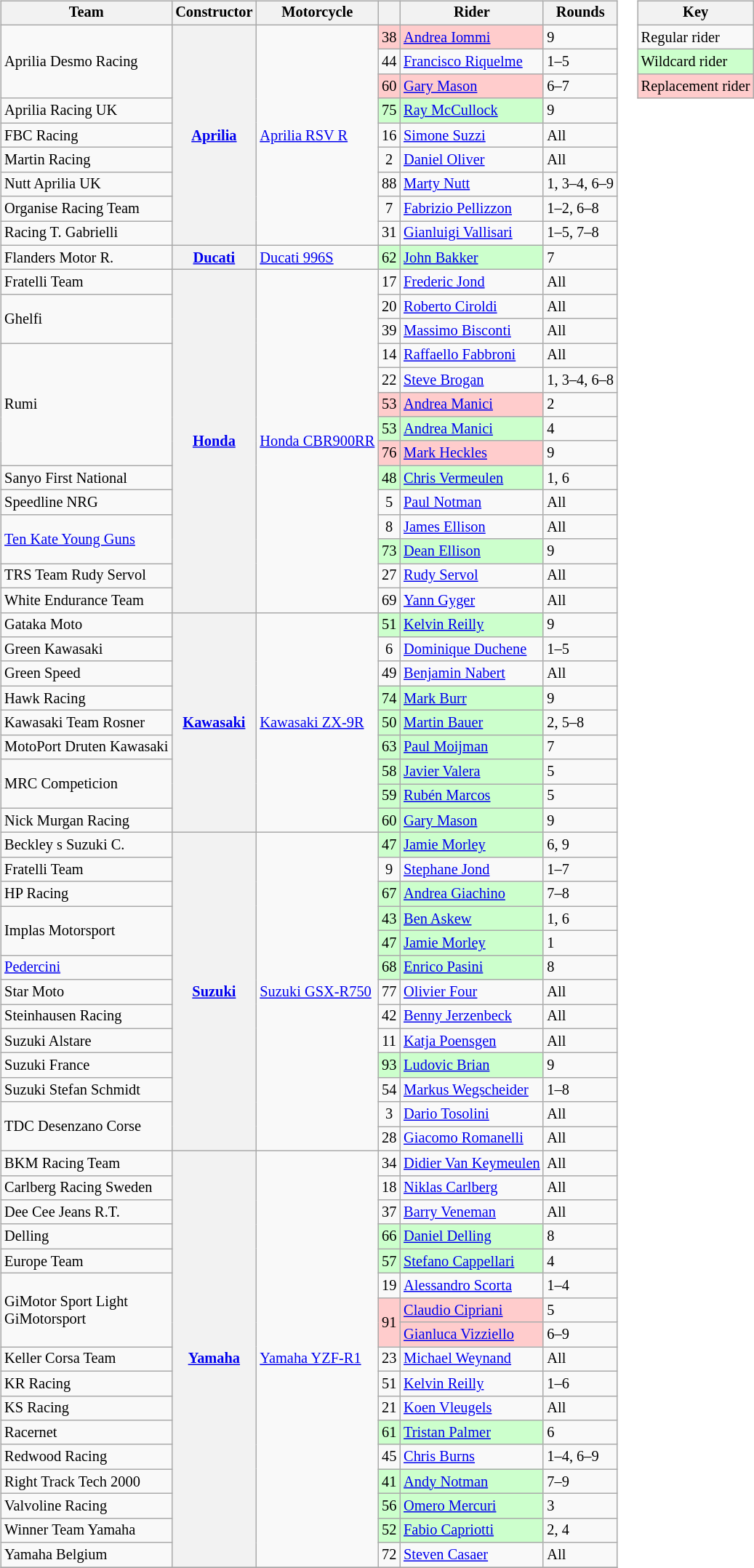<table>
<tr>
<td><br><table class="wikitable" style="font-size: 85%">
<tr>
<th>Team</th>
<th>Constructor</th>
<th>Motorcycle</th>
<th></th>
<th>Rider</th>
<th>Rounds</th>
</tr>
<tr>
<td rowspan="3">Aprilia Desmo Racing</td>
<th rowspan="9"><a href='#'>Aprilia</a></th>
<td rowspan="9"><a href='#'>Aprilia RSV R</a></td>
<td style="background:#ffcccc;" align="center">38</td>
<td style="background:#ffcccc;"nowrap> <a href='#'>Andrea Iommi</a></td>
<td>9</td>
</tr>
<tr>
<td align="center">44</td>
<td> <a href='#'>Francisco Riquelme</a></td>
<td>1–5</td>
</tr>
<tr>
<td style="background:#ffcccc;" align="center">60</td>
<td style="background:#ffcccc;"nowrap> <a href='#'>Gary Mason</a></td>
<td>6–7</td>
</tr>
<tr>
<td>Aprilia Racing UK</td>
<td style="background:#ccffcc;" align="center">75</td>
<td style="background:#ccffcc;"nowrap> <a href='#'>Ray McCullock</a></td>
<td>9</td>
</tr>
<tr>
<td>FBC Racing</td>
<td align="center">16</td>
<td> <a href='#'>Simone Suzzi</a></td>
<td>All</td>
</tr>
<tr>
<td>Martin Racing</td>
<td align="center">2</td>
<td> <a href='#'>Daniel Oliver</a></td>
<td>All</td>
</tr>
<tr>
<td>Nutt Aprilia UK</td>
<td align="center">88</td>
<td> <a href='#'>Marty Nutt</a></td>
<td>1, 3–4, 6–9</td>
</tr>
<tr>
<td>Organise Racing Team</td>
<td align="center">7</td>
<td> <a href='#'>Fabrizio Pellizzon</a></td>
<td>1–2, 6–8</td>
</tr>
<tr>
<td>Racing T. Gabrielli</td>
<td align="center">31</td>
<td> <a href='#'>Gianluigi Vallisari</a></td>
<td>1–5, 7–8</td>
</tr>
<tr>
<td>Flanders Motor R.</td>
<th><a href='#'>Ducati</a></th>
<td><a href='#'>Ducati 996S</a></td>
<td style="background:#ccffcc;" align="center">62</td>
<td style="background:#ccffcc;"nowrap> <a href='#'>John Bakker</a></td>
<td>7</td>
</tr>
<tr>
<td>Fratelli Team</td>
<th rowspan="14"><a href='#'>Honda</a></th>
<td rowspan="14"><a href='#'>Honda CBR900RR</a></td>
<td align="center">17</td>
<td> <a href='#'>Frederic Jond</a></td>
<td>All</td>
</tr>
<tr>
<td rowspan="2">Ghelfi</td>
<td align="center">20</td>
<td> <a href='#'>Roberto Ciroldi</a></td>
<td>All</td>
</tr>
<tr>
<td align="center">39</td>
<td> <a href='#'>Massimo Bisconti</a></td>
<td>All</td>
</tr>
<tr>
<td rowspan="5">Rumi</td>
<td align="center">14</td>
<td> <a href='#'>Raffaello Fabbroni</a></td>
<td>All</td>
</tr>
<tr>
<td align="center">22</td>
<td> <a href='#'>Steve Brogan</a></td>
<td>1, 3–4, 6–8</td>
</tr>
<tr>
<td style="background:#ffcccc;" align="center">53</td>
<td style="background:#ffcccc;"nowrap> <a href='#'>Andrea Manici</a></td>
<td>2</td>
</tr>
<tr>
<td style="background:#ccffcc;" align="center">53</td>
<td style="background:#ccffcc;"nowrap> <a href='#'>Andrea Manici</a></td>
<td>4</td>
</tr>
<tr>
<td style="background:#ffcccc;" align="center">76</td>
<td style="background:#ffcccc;"nowrap> <a href='#'>Mark Heckles</a></td>
<td>9</td>
</tr>
<tr>
<td>Sanyo First National</td>
<td style="background:#ccffcc;" align="center">48</td>
<td style="background:#ccffcc;"nowrap> <a href='#'>Chris Vermeulen</a></td>
<td>1, 6</td>
</tr>
<tr>
<td>Speedline NRG</td>
<td align="center">5</td>
<td> <a href='#'>Paul Notman</a></td>
<td>All</td>
</tr>
<tr>
<td rowspan="2"><a href='#'>Ten Kate Young Guns</a></td>
<td align="center">8</td>
<td> <a href='#'>James Ellison</a></td>
<td>All</td>
</tr>
<tr>
<td style="background:#ccffcc;" align="center">73</td>
<td style="background:#ccffcc;"nowrap> <a href='#'>Dean Ellison</a></td>
<td>9</td>
</tr>
<tr>
<td>TRS Team Rudy Servol</td>
<td align="center">27</td>
<td> <a href='#'>Rudy Servol</a></td>
<td>All</td>
</tr>
<tr>
<td>White Endurance Team</td>
<td align="center">69</td>
<td> <a href='#'>Yann Gyger</a></td>
<td>All</td>
</tr>
<tr>
<td>Gataka Moto</td>
<th rowspan="9"><a href='#'>Kawasaki</a></th>
<td rowspan="9"><a href='#'>Kawasaki ZX-9R</a></td>
<td style="background:#ccffcc;" align="center">51</td>
<td style="background:#ccffcc;"nowrap> <a href='#'>Kelvin Reilly</a></td>
<td>9</td>
</tr>
<tr>
<td>Green Kawasaki</td>
<td align="center">6</td>
<td> <a href='#'>Dominique Duchene</a></td>
<td>1–5</td>
</tr>
<tr>
<td>Green Speed</td>
<td align="center">49</td>
<td> <a href='#'>Benjamin Nabert</a></td>
<td>All</td>
</tr>
<tr>
<td>Hawk Racing</td>
<td style="background:#ccffcc;" align="center">74</td>
<td style="background:#ccffcc;"nowrap> <a href='#'>Mark Burr</a></td>
<td>9</td>
</tr>
<tr>
<td>Kawasaki Team Rosner</td>
<td style="background:#ccffcc;" align="center">50</td>
<td style="background:#ccffcc;"nowrap> <a href='#'>Martin Bauer</a></td>
<td>2, 5–8</td>
</tr>
<tr>
<td>MotoPort Druten Kawasaki</td>
<td style="background:#ccffcc;" align="center">63</td>
<td style="background:#ccffcc;"nowrap> <a href='#'>Paul Moijman</a></td>
<td>7</td>
</tr>
<tr>
<td rowspan="2">MRC Competicion</td>
<td style="background:#ccffcc;" align="center">58</td>
<td style="background:#ccffcc;"nowrap> <a href='#'>Javier Valera</a></td>
<td>5</td>
</tr>
<tr>
<td style="background:#ccffcc;" align="center">59</td>
<td style="background:#ccffcc;"nowrap> <a href='#'>Rubén Marcos</a></td>
<td>5</td>
</tr>
<tr>
<td>Nick Murgan Racing</td>
<td style="background:#ccffcc;" align="center">60</td>
<td style="background:#ccffcc;"nowrap> <a href='#'>Gary Mason</a></td>
<td>9</td>
</tr>
<tr>
<td>Beckley s Suzuki C.</td>
<th rowspan="13"><a href='#'>Suzuki</a></th>
<td rowspan="13"><a href='#'>Suzuki GSX-R750</a></td>
<td style="background:#ccffcc;" align="center">47</td>
<td style="background:#ccffcc;"nowrap> <a href='#'>Jamie Morley</a></td>
<td>6, 9</td>
</tr>
<tr>
<td>Fratelli Team</td>
<td align="center">9</td>
<td> <a href='#'>Stephane Jond</a></td>
<td>1–7</td>
</tr>
<tr>
<td>HP Racing</td>
<td style="background:#ccffcc;" align="center">67</td>
<td style="background:#ccffcc;"nowrap> <a href='#'>Andrea Giachino</a></td>
<td>7–8</td>
</tr>
<tr>
<td rowspan="2">Implas Motorsport</td>
<td style="background:#ccffcc;" align="center">43</td>
<td style="background:#ccffcc;"nowrap> <a href='#'>Ben Askew</a></td>
<td>1, 6</td>
</tr>
<tr>
<td style="background:#ccffcc;" align="center">47</td>
<td style="background:#ccffcc;"nowrap> <a href='#'>Jamie Morley</a></td>
<td>1</td>
</tr>
<tr>
<td><a href='#'>Pedercini</a></td>
<td style="background:#ccffcc;" align="center">68</td>
<td style="background:#ccffcc;"nowrap> <a href='#'>Enrico Pasini</a></td>
<td>8</td>
</tr>
<tr>
<td>Star Moto</td>
<td align="center">77</td>
<td> <a href='#'>Olivier Four</a></td>
<td>All</td>
</tr>
<tr>
<td>Steinhausen Racing</td>
<td align="center">42</td>
<td> <a href='#'>Benny Jerzenbeck</a></td>
<td>All</td>
</tr>
<tr>
<td>Suzuki Alstare</td>
<td align="center">11</td>
<td> <a href='#'>Katja Poensgen</a></td>
<td>All</td>
</tr>
<tr>
<td>Suzuki France</td>
<td style="background:#ccffcc;" align="center">93</td>
<td style="background:#ccffcc;"nowrap> <a href='#'>Ludovic Brian</a></td>
<td>9</td>
</tr>
<tr>
<td>Suzuki Stefan Schmidt</td>
<td align="center">54</td>
<td> <a href='#'>Markus Wegscheider</a></td>
<td>1–8</td>
</tr>
<tr>
<td rowspan="2">TDC Desenzano Corse</td>
<td align="center">3</td>
<td> <a href='#'>Dario Tosolini</a></td>
<td>All</td>
</tr>
<tr>
<td align="center">28</td>
<td> <a href='#'>Giacomo Romanelli</a></td>
<td>All</td>
</tr>
<tr>
<td>BKM Racing Team</td>
<th rowspan="17"><a href='#'>Yamaha</a></th>
<td rowspan="17"><a href='#'>Yamaha YZF-R1</a></td>
<td align="center">34</td>
<td> <a href='#'>Didier Van Keymeulen</a></td>
<td>All</td>
</tr>
<tr>
<td>Carlberg Racing Sweden</td>
<td align="center">18</td>
<td> <a href='#'>Niklas Carlberg</a></td>
<td>All</td>
</tr>
<tr>
<td>Dee Cee Jeans R.T.</td>
<td align="center">37</td>
<td> <a href='#'>Barry Veneman</a></td>
<td>All</td>
</tr>
<tr>
<td>Delling</td>
<td style="background:#ccffcc;" align="center">66</td>
<td style="background:#ccffcc;"nowrap> <a href='#'>Daniel Delling</a></td>
<td>8</td>
</tr>
<tr>
<td>Europe Team</td>
<td style="background:#ccffcc;" align="center">57</td>
<td style="background:#ccffcc;"nowrap> <a href='#'>Stefano Cappellari</a></td>
<td>4</td>
</tr>
<tr>
<td rowspan="3">GiMotor Sport Light <br> GiMotorsport</td>
<td align="center">19</td>
<td> <a href='#'>Alessandro Scorta</a></td>
<td>1–4</td>
</tr>
<tr>
<td rowspan="2" style="background:#ffcccc;" align="center">91</td>
<td style="background:#ffcccc;"nowrap> <a href='#'>Claudio Cipriani</a></td>
<td>5</td>
</tr>
<tr>
<td style="background:#ffcccc;"nowrap> <a href='#'>Gianluca Vizziello</a></td>
<td>6–9</td>
</tr>
<tr>
<td>Keller Corsa Team</td>
<td align="center">23</td>
<td> <a href='#'>Michael Weynand</a></td>
<td>All</td>
</tr>
<tr>
<td>KR Racing</td>
<td align="center">51</td>
<td> <a href='#'>Kelvin Reilly</a></td>
<td>1–6</td>
</tr>
<tr>
<td>KS Racing</td>
<td align="center">21</td>
<td> <a href='#'>Koen Vleugels</a></td>
<td>All</td>
</tr>
<tr>
<td>Racernet</td>
<td style="background:#ccffcc;" align="center">61</td>
<td style="background:#ccffcc;"nowrap> <a href='#'>Tristan Palmer</a></td>
<td>6</td>
</tr>
<tr>
<td>Redwood Racing</td>
<td align="center">45</td>
<td> <a href='#'>Chris Burns</a></td>
<td>1–4, 6–9</td>
</tr>
<tr>
<td>Right Track Tech 2000</td>
<td style="background:#ccffcc;" align="center">41</td>
<td style="background:#ccffcc;"nowrap> <a href='#'>Andy Notman</a></td>
<td>7–9</td>
</tr>
<tr>
<td>Valvoline Racing</td>
<td style="background:#ccffcc;" align="center">56</td>
<td style="background:#ccffcc;"nowrap> <a href='#'>Omero Mercuri</a></td>
<td>3</td>
</tr>
<tr>
<td>Winner Team Yamaha</td>
<td style="background:#ccffcc;" align="center">52</td>
<td style="background:#ccffcc;"nowrap> <a href='#'>Fabio Capriotti</a></td>
<td>2, 4</td>
</tr>
<tr>
<td>Yamaha Belgium</td>
<td align="center">72</td>
<td> <a href='#'>Steven Casaer</a></td>
<td>All</td>
</tr>
<tr>
</tr>
</table>
</td>
<td valign=top><br><table class="wikitable" style="font-size: 85%;">
<tr>
<th colspan=2>Key</th>
</tr>
<tr>
<td>Regular rider</td>
</tr>
<tr style="background:#ccffcc;">
<td>Wildcard rider</td>
</tr>
<tr style="background:#ffcccc;">
<td>Replacement rider</td>
</tr>
</table>
</td>
</tr>
</table>
